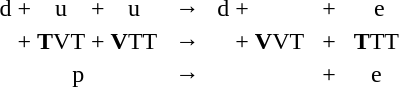<table>
<tr style="text-align:center;">
<td>d</td>
<td>+</td>
<td>u</td>
<td>+</td>
<td>u</td>
<td>→</td>
<td>d</td>
<td>+</td>
<td></td>
<td>+</td>
<td> e</td>
<td><br></td>
</tr>
<tr style="text-align:center;">
<td></td>
<td>+</td>
<td><strong>T</strong>VT</td>
<td>+</td>
<td><strong>V</strong>TT</td>
<td>→</td>
<td></td>
<td>+</td>
<td><strong>V</strong>VT</td>
<td>+</td>
<td><strong>T</strong>TT</td>
<td></td>
</tr>
<tr style="text-align:center;">
<td colspan=5>p</td>
<td>  →  </td>
<td colspan=3></td>
<td>  +  </td>
<td>e</td>
<td></td>
</tr>
</table>
